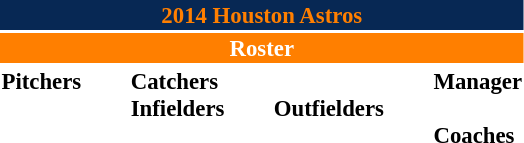<table class="toccolours" style="font-size: 95%;">
<tr>
<th colspan="10" style="background:#072854; color:#FF7F00; text-align:center;">2014 Houston Astros</th>
</tr>
<tr>
<td colspan="10" style="background:#FF7F00; color:white; text-align:center;"><strong>Roster</strong></td>
</tr>
<tr>
<td valign="top"><strong>Pitchers</strong><br>


























</td>
<td style="width:25px;"></td>
<td valign="top"><strong>Catchers</strong><br>


<strong>Infielders</strong>








</td>
<td style="width:25px;"></td>
<td valign="top"><br><strong>Outfielders</strong>







</td>
<td style="width:25px;"></td>
<td valign="top"><strong>Manager</strong><br> 
<br><strong>Coaches</strong>
 
 
 
 
 
 
 
 
 </td>
</tr>
</table>
